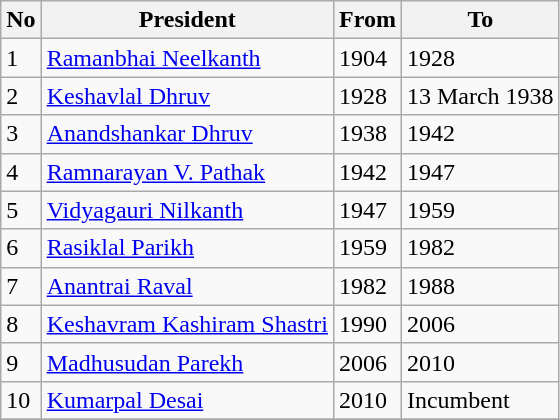<table class="wikitable">
<tr>
<th>No</th>
<th>President</th>
<th>From</th>
<th>To</th>
</tr>
<tr>
<td>1</td>
<td><a href='#'>Ramanbhai Neelkanth</a></td>
<td>1904</td>
<td>1928</td>
</tr>
<tr>
<td>2</td>
<td><a href='#'>Keshavlal Dhruv</a></td>
<td>1928</td>
<td>13 March 1938</td>
</tr>
<tr>
<td>3</td>
<td><a href='#'>Anandshankar Dhruv</a></td>
<td>1938</td>
<td>1942</td>
</tr>
<tr>
<td>4</td>
<td><a href='#'>Ramnarayan V. Pathak</a></td>
<td>1942</td>
<td>1947</td>
</tr>
<tr>
<td>5</td>
<td><a href='#'>Vidyagauri Nilkanth</a></td>
<td>1947</td>
<td>1959</td>
</tr>
<tr>
<td>6</td>
<td><a href='#'>Rasiklal Parikh</a></td>
<td>1959</td>
<td>1982</td>
</tr>
<tr>
<td>7</td>
<td><a href='#'>Anantrai Raval</a></td>
<td>1982</td>
<td>1988</td>
</tr>
<tr>
<td>8</td>
<td><a href='#'>Keshavram Kashiram Shastri</a></td>
<td>1990</td>
<td>2006</td>
</tr>
<tr>
<td>9</td>
<td><a href='#'>Madhusudan Parekh</a></td>
<td>2006</td>
<td>2010</td>
</tr>
<tr>
<td>10</td>
<td><a href='#'>Kumarpal Desai</a></td>
<td>2010</td>
<td>Incumbent</td>
</tr>
<tr>
</tr>
</table>
